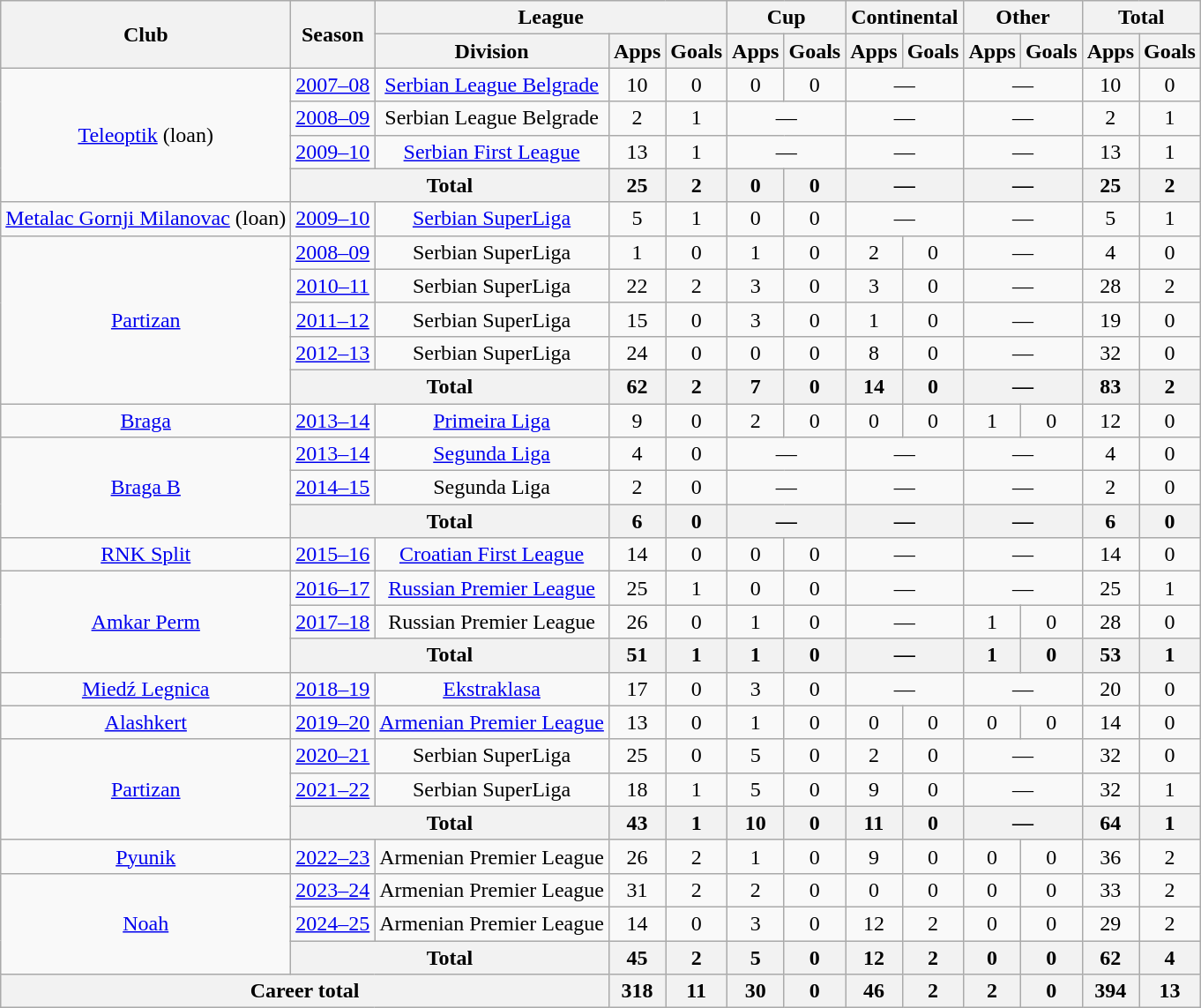<table class="wikitable" style="text-align:center">
<tr>
<th rowspan=2>Club</th>
<th rowspan=2>Season</th>
<th colspan=3>League</th>
<th colspan=2>Cup</th>
<th colspan=2>Continental</th>
<th colspan=2>Other</th>
<th colspan=2>Total</th>
</tr>
<tr>
<th>Division</th>
<th>Apps</th>
<th>Goals</th>
<th>Apps</th>
<th>Goals</th>
<th>Apps</th>
<th>Goals</th>
<th>Apps</th>
<th>Goals</th>
<th>Apps</th>
<th>Goals</th>
</tr>
<tr>
<td rowspan=4><a href='#'>Teleoptik</a> (loan)</td>
<td><a href='#'>2007–08</a></td>
<td><a href='#'>Serbian League Belgrade</a></td>
<td>10</td>
<td>0</td>
<td>0</td>
<td>0</td>
<td colspan=2>—</td>
<td colspan=2>—</td>
<td>10</td>
<td>0</td>
</tr>
<tr>
<td><a href='#'>2008–09</a></td>
<td>Serbian League Belgrade</td>
<td>2</td>
<td>1</td>
<td colspan=2>—</td>
<td colspan=2>—</td>
<td colspan=2>—</td>
<td>2</td>
<td>1</td>
</tr>
<tr>
<td><a href='#'>2009–10</a></td>
<td><a href='#'>Serbian First League</a></td>
<td>13</td>
<td>1</td>
<td colspan=2>—</td>
<td colspan=2>—</td>
<td colspan=2>—</td>
<td>13</td>
<td>1</td>
</tr>
<tr>
<th colspan=2>Total</th>
<th>25</th>
<th>2</th>
<th>0</th>
<th>0</th>
<th colspan=2>—</th>
<th colspan=2>—</th>
<th>25</th>
<th>2</th>
</tr>
<tr>
<td><a href='#'>Metalac Gornji Milanovac</a> (loan)</td>
<td><a href='#'>2009–10</a></td>
<td><a href='#'>Serbian SuperLiga</a></td>
<td>5</td>
<td>1</td>
<td>0</td>
<td>0</td>
<td colspan=2>—</td>
<td colspan=2>—</td>
<td>5</td>
<td>1</td>
</tr>
<tr>
<td rowspan=5><a href='#'>Partizan</a></td>
<td><a href='#'>2008–09</a></td>
<td>Serbian SuperLiga</td>
<td>1</td>
<td>0</td>
<td>1</td>
<td>0</td>
<td>2</td>
<td>0</td>
<td colspan=2>—</td>
<td>4</td>
<td>0</td>
</tr>
<tr>
<td><a href='#'>2010–11</a></td>
<td>Serbian SuperLiga</td>
<td>22</td>
<td>2</td>
<td>3</td>
<td>0</td>
<td>3</td>
<td>0</td>
<td colspan=2>—</td>
<td>28</td>
<td>2</td>
</tr>
<tr>
<td><a href='#'>2011–12</a></td>
<td>Serbian SuperLiga</td>
<td>15</td>
<td>0</td>
<td>3</td>
<td>0</td>
<td>1</td>
<td>0</td>
<td colspan=2>—</td>
<td>19</td>
<td>0</td>
</tr>
<tr>
<td><a href='#'>2012–13</a></td>
<td>Serbian SuperLiga</td>
<td>24</td>
<td>0</td>
<td>0</td>
<td>0</td>
<td>8</td>
<td>0</td>
<td colspan=2>—</td>
<td>32</td>
<td>0</td>
</tr>
<tr>
<th colspan=2>Total</th>
<th>62</th>
<th>2</th>
<th>7</th>
<th>0</th>
<th>14</th>
<th>0</th>
<th colspan=2>—</th>
<th>83</th>
<th>2</th>
</tr>
<tr>
<td><a href='#'>Braga</a></td>
<td><a href='#'>2013–14</a></td>
<td><a href='#'>Primeira Liga</a></td>
<td>9</td>
<td>0</td>
<td>2</td>
<td>0</td>
<td>0</td>
<td>0</td>
<td>1</td>
<td>0</td>
<td>12</td>
<td>0</td>
</tr>
<tr>
<td rowspan=3><a href='#'>Braga B</a></td>
<td><a href='#'>2013–14</a></td>
<td><a href='#'>Segunda Liga</a></td>
<td>4</td>
<td>0</td>
<td colspan=2>—</td>
<td colspan=2>—</td>
<td colspan=2>—</td>
<td>4</td>
<td>0</td>
</tr>
<tr>
<td><a href='#'>2014–15</a></td>
<td>Segunda Liga</td>
<td>2</td>
<td>0</td>
<td colspan=2>—</td>
<td colspan=2>—</td>
<td colspan=2>—</td>
<td>2</td>
<td>0</td>
</tr>
<tr>
<th colspan=2>Total</th>
<th>6</th>
<th>0</th>
<th colspan=2>—</th>
<th colspan=2>—</th>
<th colspan=2>—</th>
<th>6</th>
<th>0</th>
</tr>
<tr>
<td><a href='#'>RNK Split</a></td>
<td><a href='#'>2015–16</a></td>
<td><a href='#'>Croatian First League</a></td>
<td>14</td>
<td>0</td>
<td>0</td>
<td>0</td>
<td colspan=2>—</td>
<td colspan=2>—</td>
<td>14</td>
<td>0</td>
</tr>
<tr>
<td rowspan=3><a href='#'>Amkar Perm</a></td>
<td><a href='#'>2016–17</a></td>
<td><a href='#'>Russian Premier League</a></td>
<td>25</td>
<td>1</td>
<td>0</td>
<td>0</td>
<td colspan=2>—</td>
<td colspan=2>—</td>
<td>25</td>
<td>1</td>
</tr>
<tr>
<td><a href='#'>2017–18</a></td>
<td>Russian Premier League</td>
<td>26</td>
<td>0</td>
<td>1</td>
<td>0</td>
<td colspan=2>—</td>
<td>1</td>
<td>0</td>
<td>28</td>
<td>0</td>
</tr>
<tr>
<th colspan=2>Total</th>
<th>51</th>
<th>1</th>
<th>1</th>
<th>0</th>
<th colspan=2>—</th>
<th>1</th>
<th>0</th>
<th>53</th>
<th>1</th>
</tr>
<tr>
<td><a href='#'>Miedź Legnica</a></td>
<td><a href='#'>2018–19</a></td>
<td><a href='#'>Ekstraklasa</a></td>
<td>17</td>
<td>0</td>
<td>3</td>
<td>0</td>
<td colspan=2>—</td>
<td colspan=2>—</td>
<td>20</td>
<td>0</td>
</tr>
<tr>
<td><a href='#'>Alashkert</a></td>
<td><a href='#'>2019–20</a></td>
<td><a href='#'>Armenian Premier League</a></td>
<td>13</td>
<td>0</td>
<td>1</td>
<td>0</td>
<td>0</td>
<td>0</td>
<td>0</td>
<td>0</td>
<td>14</td>
<td>0</td>
</tr>
<tr>
<td rowspan=3><a href='#'>Partizan</a></td>
<td><a href='#'>2020–21</a></td>
<td>Serbian SuperLiga</td>
<td>25</td>
<td>0</td>
<td>5</td>
<td>0</td>
<td>2</td>
<td>0</td>
<td colspan=2>—</td>
<td>32</td>
<td>0</td>
</tr>
<tr>
<td><a href='#'>2021–22</a></td>
<td>Serbian SuperLiga</td>
<td>18</td>
<td>1</td>
<td>5</td>
<td>0</td>
<td>9</td>
<td>0</td>
<td colspan=2>—</td>
<td>32</td>
<td>1</td>
</tr>
<tr>
<th colspan=2>Total</th>
<th>43</th>
<th>1</th>
<th>10</th>
<th>0</th>
<th>11</th>
<th>0</th>
<th colspan=2>—</th>
<th>64</th>
<th>1</th>
</tr>
<tr>
<td><a href='#'>Pyunik</a></td>
<td><a href='#'>2022–23</a></td>
<td>Armenian Premier League</td>
<td>26</td>
<td>2</td>
<td>1</td>
<td>0</td>
<td>9</td>
<td>0</td>
<td>0</td>
<td>0</td>
<td>36</td>
<td>2</td>
</tr>
<tr>
<td rowspan=3><a href='#'>Noah</a></td>
<td><a href='#'>2023–24</a></td>
<td>Armenian Premier League</td>
<td>31</td>
<td>2</td>
<td>2</td>
<td>0</td>
<td>0</td>
<td>0</td>
<td>0</td>
<td>0</td>
<td>33</td>
<td>2</td>
</tr>
<tr>
<td><a href='#'>2024–25</a></td>
<td>Armenian Premier League</td>
<td>14</td>
<td>0</td>
<td>3</td>
<td>0</td>
<td>12</td>
<td>2</td>
<td>0</td>
<td>0</td>
<td>29</td>
<td>2</td>
</tr>
<tr>
<th colspan=2>Total</th>
<th>45</th>
<th>2</th>
<th>5</th>
<th>0</th>
<th>12</th>
<th>2</th>
<th>0</th>
<th>0</th>
<th>62</th>
<th>4</th>
</tr>
<tr>
<th colspan=3>Career total</th>
<th>318</th>
<th>11</th>
<th>30</th>
<th>0</th>
<th>46</th>
<th>2</th>
<th>2</th>
<th>0</th>
<th>394</th>
<th>13</th>
</tr>
</table>
